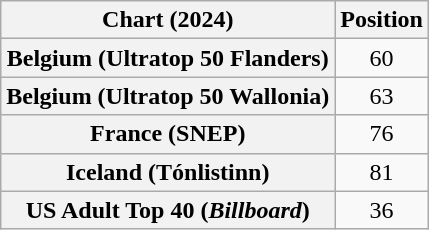<table class="wikitable sortable plainrowheaders" style="text-align:center">
<tr>
<th scope="col">Chart (2024)</th>
<th scope="col">Position</th>
</tr>
<tr>
<th scope="row">Belgium (Ultratop 50 Flanders)</th>
<td>60</td>
</tr>
<tr>
<th scope="row">Belgium (Ultratop 50 Wallonia)</th>
<td>63</td>
</tr>
<tr>
<th scope="row">France (SNEP)</th>
<td>76</td>
</tr>
<tr>
<th scope="row">Iceland (Tónlistinn)</th>
<td>81</td>
</tr>
<tr>
<th scope="row">US Adult Top 40 (<em>Billboard</em>)</th>
<td>36</td>
</tr>
</table>
